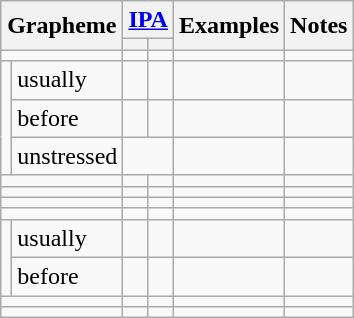<table class="wikitable">
<tr>
<th colspan="2" rowspan="2">Grapheme</th>
<th colspan="2"><a href='#'>IPA</a></th>
<th rowspan="2">Examples</th>
<th rowspan="2">Notes</th>
</tr>
<tr>
<th></th>
<th></th>
</tr>
<tr>
<td colspan="2"><strong></strong></td>
<td></td>
<td></td>
<td></td>
<td></td>
</tr>
<tr>
<td rowspan="3"><strong></strong></td>
<td>usually</td>
<td></td>
<td></td>
<td></td>
<td></td>
</tr>
<tr>
<td>before </td>
<td></td>
<td></td>
<td></td>
<td></td>
</tr>
<tr>
<td>unstressed</td>
<td colspan="2"></td>
<td></td>
<td></td>
</tr>
<tr>
<td colspan="2"><strong></strong></td>
<td></td>
<td></td>
<td></td>
<td></td>
</tr>
<tr>
<td colspan="2"><strong></strong></td>
<td></td>
<td></td>
<td></td>
<td></td>
</tr>
<tr>
<td colspan="2"><strong></strong></td>
<td></td>
<td></td>
<td></td>
<td></td>
</tr>
<tr>
<td colspan="2"><strong></strong></td>
<td></td>
<td></td>
<td></td>
<td></td>
</tr>
<tr>
<td rowspan="2"><strong></strong></td>
<td>usually</td>
<td></td>
<td></td>
<td></td>
<td></td>
</tr>
<tr>
<td>before </td>
<td></td>
<td></td>
<td></td>
<td></td>
</tr>
<tr>
<td colspan="2"><strong></strong></td>
<td></td>
<td></td>
<td></td>
<td></td>
</tr>
<tr>
<td colspan="2"><strong></strong></td>
<td></td>
<td></td>
<td></td>
<td></td>
</tr>
</table>
